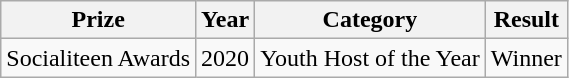<table class="wikitable">
<tr>
<th>Prize</th>
<th>Year</th>
<th>Category</th>
<th>Result</th>
</tr>
<tr>
<td>Socialiteen Awards</td>
<td>2020</td>
<td>Youth Host of the Year</td>
<td>Winner</td>
</tr>
</table>
